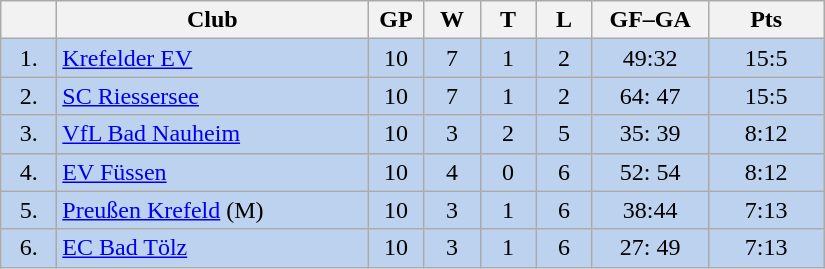<table class="wikitable">
<tr>
<th width="30"></th>
<th width="200">Club</th>
<th width="30">GP</th>
<th width="30">W</th>
<th width="30">T</th>
<th width="30">L</th>
<th width="70">GF–GA</th>
<th width="70">Pts</th>
</tr>
<tr bgcolor="#BCD2EE" align="center">
<td>1.</td>
<td align="left"><a href='#'>Krefelder EV</a></td>
<td>10</td>
<td>7</td>
<td>1</td>
<td>2</td>
<td>49:32</td>
<td>15:5</td>
</tr>
<tr bgcolor=#BCD2EE align="center">
<td>2.</td>
<td align="left"><a href='#'>SC Riessersee</a></td>
<td>10</td>
<td>7</td>
<td>1</td>
<td>2</td>
<td>64: 47</td>
<td>15:5</td>
</tr>
<tr bgcolor=#BCD2EE align="center">
<td>3.</td>
<td align="left"><a href='#'>VfL Bad Nauheim</a></td>
<td>10</td>
<td>3</td>
<td>2</td>
<td>5</td>
<td>35: 39</td>
<td>8:12</td>
</tr>
<tr bgcolor=#BCD2EE align="center">
<td>4.</td>
<td align="left"><a href='#'>EV Füssen</a></td>
<td>10</td>
<td>4</td>
<td>0</td>
<td>6</td>
<td>52: 54</td>
<td>8:12</td>
</tr>
<tr bgcolor=#BCD2EE align="center">
<td>5.</td>
<td align="left"><a href='#'>Preußen Krefeld</a> (M)</td>
<td>10</td>
<td>3</td>
<td>1</td>
<td>6</td>
<td>38:44</td>
<td>7:13</td>
</tr>
<tr bgcolor=#BCD2EE align="center">
<td>6.</td>
<td align="left"><a href='#'>EC Bad Tölz</a></td>
<td>10</td>
<td>3</td>
<td>1</td>
<td>6</td>
<td>27: 49</td>
<td>7:13</td>
</tr>
</table>
